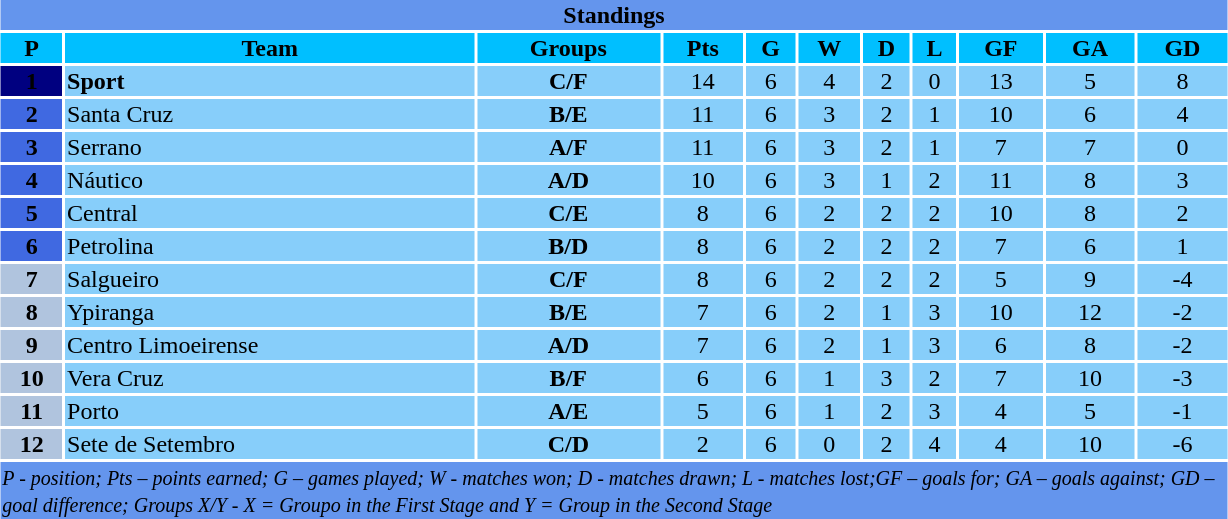<table width=65% align="center" text-align="center">
<tr>
<th colspan="12" bgcolor=#6495ed><span>Standings</span></th>
</tr>
<tr>
<th bgcolor=#00bfff align="center"><span>P</span></th>
<th bgcolor=#00bfff align="center"><span>Team</span></th>
<th bgcolor=#00bfff align="center"><span>Groups</span></th>
<th bgcolor=#00bfff align="center"><span>Pts</span></th>
<th bgcolor=#00bfff align="center"><span> G </span></th>
<th bgcolor=#00bfff align="center"><span> W </span></th>
<th bgcolor=#00bfff align="center"><span> D </span></th>
<th bgcolor=#00bfff align="center"><span> L </span></th>
<th bgcolor=#00bfff align="center"><span>GF</span></th>
<th bgcolor=#00bfff align="center"><span>GA</span></th>
<th bgcolor=#00bfff align="center"><span>GD</span></th>
</tr>
<tr>
<th bgcolor=#000080 align="center"><span>1</span></th>
<td bgcolor=#87cefa><strong>Sport</strong></td>
<td bgcolor=#87cefa align="center"><strong>C/F</strong></td>
<td bgcolor=#87cefa align="center">14</td>
<td bgcolor=#87cefa align="center">6</td>
<td bgcolor=#87cefa align="center">4</td>
<td bgcolor=#87cefa align="center">2</td>
<td bgcolor=#87cefa align="center">0</td>
<td bgcolor=#87cefa align="center">13</td>
<td bgcolor=#87cefa align="center">5</td>
<td bgcolor=#87cefa align="center">8</td>
</tr>
<tr>
<th bgcolor=#4069e1 align="center"><span>2</span></th>
<td bgcolor=#87cefa>Santa Cruz</td>
<td bgcolor=#87cefa align="center"><strong>B/E</strong></td>
<td bgcolor=#87cefa align="center">11</td>
<td bgcolor=#87cefa align="center">6</td>
<td bgcolor=#87cefa align="center">3</td>
<td bgcolor=#87cefa align="center">2</td>
<td bgcolor=#87cefa align="center">1</td>
<td bgcolor=#87cefa align="center">10</td>
<td bgcolor=#87cefa align="center">6</td>
<td bgcolor=#87cefa align="center">4</td>
</tr>
<tr>
<th bgcolor=#4069e1 align="center"><span>3</span></th>
<td bgcolor=#87cefa>Serrano</td>
<td bgcolor=#87cefa align="center"><strong>A/F</strong></td>
<td bgcolor=#87cefa align="center">11</td>
<td bgcolor=#87cefa align="center">6</td>
<td bgcolor=#87cefa align="center">3</td>
<td bgcolor=#87cefa align="center">2</td>
<td bgcolor=#87cefa align="center">1</td>
<td bgcolor=#87cefa align="center">7</td>
<td bgcolor=#87cefa align="center">7</td>
<td bgcolor=#87cefa align="center">0</td>
</tr>
<tr>
<th bgcolor=#4069e1 align="center"><span>4</span></th>
<td bgcolor=#87cefa>Náutico</td>
<td bgcolor=#87cefa align="center"><strong>A/D</strong></td>
<td bgcolor=#87cefa align="center">10</td>
<td bgcolor=#87cefa align="center">6</td>
<td bgcolor=#87cefa align="center">3</td>
<td bgcolor=#87cefa align="center">1</td>
<td bgcolor=#87cefa align="center">2</td>
<td bgcolor=#87cefa align="center">11</td>
<td bgcolor=#87cefa align="center">8</td>
<td bgcolor=#87cefa align="center">3</td>
</tr>
<tr>
<th bgcolor=#4069e1 align="center"><span>5</span></th>
<td bgcolor=#87cefa>Central</td>
<td bgcolor=#87cefa align="center"><strong>C/E</strong></td>
<td bgcolor=#87cefa align="center">8</td>
<td bgcolor=#87cefa align="center">6</td>
<td bgcolor=#87cefa align="center">2</td>
<td bgcolor=#87cefa align="center">2</td>
<td bgcolor=#87cefa align="center">2</td>
<td bgcolor=#87cefa align="center">10</td>
<td bgcolor=#87cefa align="center">8</td>
<td bgcolor=#87cefa align="center">2</td>
</tr>
<tr>
<th bgcolor=#4069e1 align="center"><span>6</span></th>
<td bgcolor=#87cefa>Petrolina</td>
<td bgcolor=#87cefa align="center"><strong>B/D</strong></td>
<td bgcolor=#87cefa align="center">8</td>
<td bgcolor=#87cefa align="center">6</td>
<td bgcolor=#87cefa align="center">2</td>
<td bgcolor=#87cefa align="center">2</td>
<td bgcolor=#87cefa align="center">2</td>
<td bgcolor=#87cefa align="center">7</td>
<td bgcolor=#87cefa align="center">6</td>
<td bgcolor=#87cefa align="center">1</td>
</tr>
<tr>
<th bgcolor=#b0c4de align="center"><span>7</span></th>
<td bgcolor=#87cefa>Salgueiro</td>
<td bgcolor=#87cefa align="center"><strong>C/F</strong></td>
<td bgcolor=#87cefa align="center">8</td>
<td bgcolor=#87cefa align="center">6</td>
<td bgcolor=#87cefa align="center">2</td>
<td bgcolor=#87cefa align="center">2</td>
<td bgcolor=#87cefa align="center">2</td>
<td bgcolor=#87cefa align="center">5</td>
<td bgcolor=#87cefa align="center">9</td>
<td bgcolor=#87cefa align="center">-4</td>
</tr>
<tr>
<th bgcolor=#b0c4de align="center"><span>8</span></th>
<td bgcolor=#87cefa>Ypiranga</td>
<td bgcolor=#87cefa align="center"><strong>B/E</strong></td>
<td bgcolor=#87cefa align="center">7</td>
<td bgcolor=#87cefa align="center">6</td>
<td bgcolor=#87cefa align="center">2</td>
<td bgcolor=#87cefa align="center">1</td>
<td bgcolor=#87cefa align="center">3</td>
<td bgcolor=#87cefa align="center">10</td>
<td bgcolor=#87cefa align="center">12</td>
<td bgcolor=#87cefa align="center">-2</td>
</tr>
<tr>
<th bgcolor=#b0c4de align="center"><span>9</span></th>
<td bgcolor=#87cefa>Centro Limoeirense</td>
<td bgcolor=#87cefa align="center"><strong>A/D</strong></td>
<td bgcolor=#87cefa align="center">7</td>
<td bgcolor=#87cefa align="center">6</td>
<td bgcolor=#87cefa align="center">2</td>
<td bgcolor=#87cefa align="center">1</td>
<td bgcolor=#87cefa align="center">3</td>
<td bgcolor=#87cefa align="center">6</td>
<td bgcolor=#87cefa align="center">8</td>
<td bgcolor=#87cefa align="center">-2</td>
</tr>
<tr>
<th bgcolor=#b0c4de align="center"><span>10</span></th>
<td bgcolor=#87cefa>Vera Cruz</td>
<td bgcolor=#87cefa align="center"><strong>B/F</strong></td>
<td bgcolor=#87cefa align="center">6</td>
<td bgcolor=#87cefa align="center">6</td>
<td bgcolor=#87cefa align="center">1</td>
<td bgcolor=#87cefa align="center">3</td>
<td bgcolor=#87cefa align="center">2</td>
<td bgcolor=#87cefa align="center">7</td>
<td bgcolor=#87cefa align="center">10</td>
<td bgcolor=#87cefa align="center">-3</td>
</tr>
<tr>
<th bgcolor=#b0c4de align="center"><span>11</span></th>
<td bgcolor=#87cefa>Porto</td>
<td bgcolor=#87cefa align="center"><strong>A/E</strong></td>
<td bgcolor=#87cefa align="center">5</td>
<td bgcolor=#87cefa align="center">6</td>
<td bgcolor=#87cefa align="center">1</td>
<td bgcolor=#87cefa align="center">2</td>
<td bgcolor=#87cefa align="center">3</td>
<td bgcolor=#87cefa align="center">4</td>
<td bgcolor=#87cefa align="center">5</td>
<td bgcolor=#87cefa align="center">-1</td>
</tr>
<tr>
<th bgcolor=#b0c4de align="center"><span>12</span></th>
<td bgcolor=#87cefa>Sete de Setembro</td>
<td bgcolor=#87cefa align="center"><strong>C/D</strong></td>
<td bgcolor=#87cefa align="center">2</td>
<td bgcolor=#87cefa align="center">6</td>
<td bgcolor=#87cefa align="center">0</td>
<td bgcolor=#87cefa align="center">2</td>
<td bgcolor=#87cefa align="center">4</td>
<td bgcolor=#87cefa align="center">4</td>
<td bgcolor=#87cefa align="center">10</td>
<td bgcolor=#87cefa align="center">-6</td>
</tr>
<tr bgcolor=#6495ed>
<td colspan="12"><span><small><em>P - position; Pts – points earned; G – games played; W - matches won; D - matches drawn; L - matches lost;GF – goals for; GA – goals against; GD – goal difference; Groups X/Y - X = Groupo in the First Stage and Y = Group in the Second Stage</em></small></span></td>
</tr>
</table>
